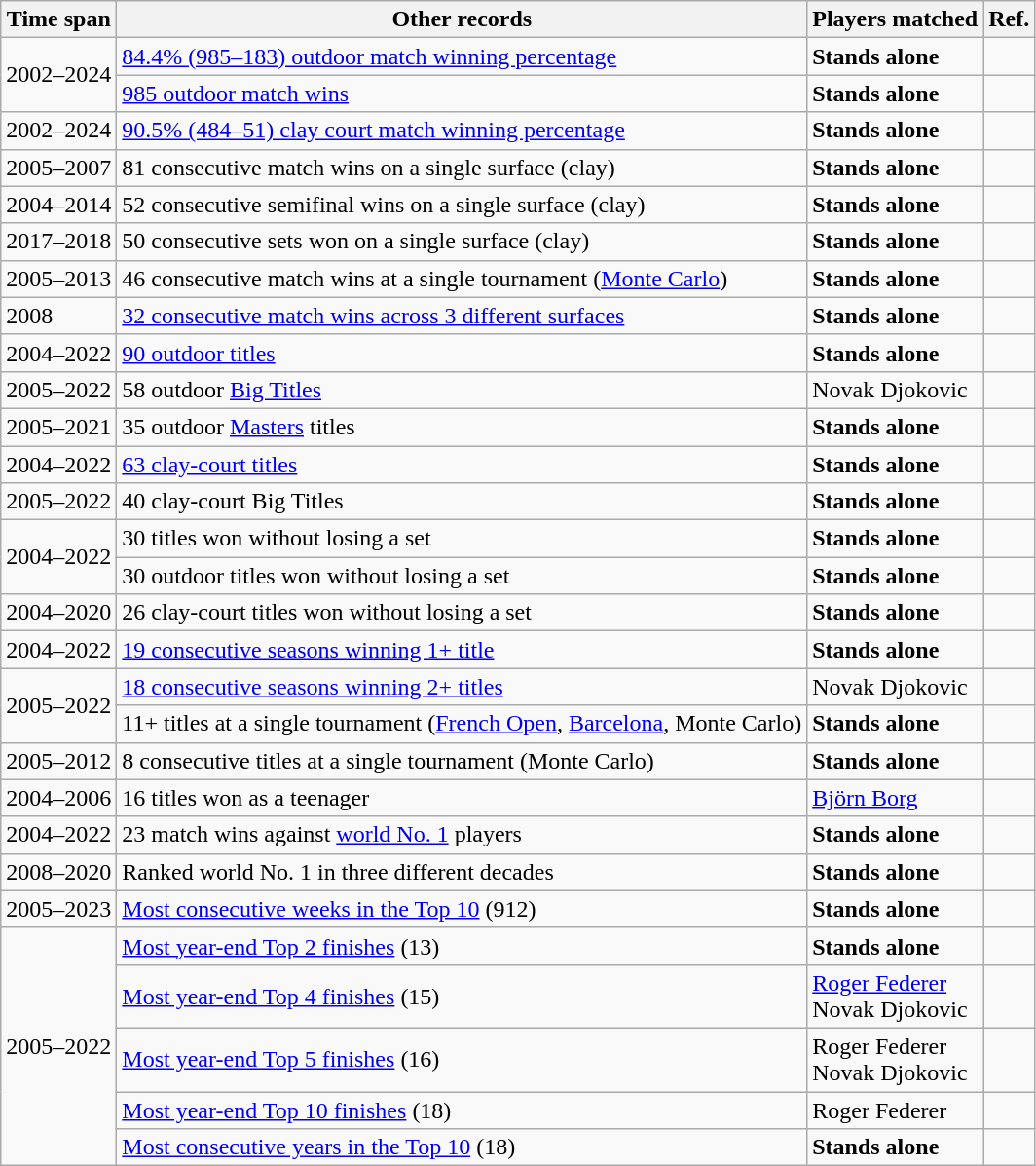<table class="wikitable collapsible collapsed" style=text-align:left>
<tr>
<th>Time span</th>
<th>Other records</th>
<th>Players matched</th>
<th>Ref.</th>
</tr>
<tr>
<td rowspan=2>2002–2024</td>
<td><a href='#'>84.4% (985–183) outdoor match winning percentage</a></td>
<td><strong>Stands alone</strong></td>
<td></td>
</tr>
<tr>
<td><a href='#'>985 outdoor match wins</a></td>
<td><strong>Stands alone</strong></td>
<td></td>
</tr>
<tr>
<td>2002–2024</td>
<td><a href='#'>90.5% (484–51) clay court match winning percentage</a></td>
<td><strong>Stands alone</strong></td>
<td></td>
</tr>
<tr>
<td>2005–2007</td>
<td>81 consecutive match wins on a single surface (clay)</td>
<td><strong>Stands alone</strong></td>
<td></td>
</tr>
<tr>
<td>2004–2014</td>
<td>52 consecutive semifinal wins on a single surface (clay)</td>
<td><strong>Stands alone</strong></td>
<td></td>
</tr>
<tr>
<td>2017–2018</td>
<td>50 consecutive sets won on a single surface (clay)</td>
<td><strong>Stands alone</strong></td>
<td></td>
</tr>
<tr>
<td>2005–2013</td>
<td>46 consecutive match wins at a single tournament (<a href='#'>Monte Carlo</a>)</td>
<td><strong>Stands alone</strong></td>
<td></td>
</tr>
<tr>
<td>2008</td>
<td><a href='#'>32 consecutive match wins across 3 different surfaces</a></td>
<td><strong>Stands alone</strong></td>
<td></td>
</tr>
<tr>
<td>2004–2022</td>
<td><a href='#'>90 outdoor titles</a></td>
<td><strong>Stands alone</strong></td>
<td></td>
</tr>
<tr>
<td>2005–2022</td>
<td>58 outdoor <a href='#'>Big Titles</a></td>
<td>Novak Djokovic</td>
<td></td>
</tr>
<tr>
<td>2005–2021</td>
<td>35 outdoor <a href='#'>Masters</a> titles</td>
<td><strong>Stands alone</strong></td>
<td></td>
</tr>
<tr>
<td>2004–2022</td>
<td><a href='#'>63 clay-court titles</a></td>
<td><strong>Stands alone</strong></td>
<td></td>
</tr>
<tr>
<td>2005–2022</td>
<td>40 clay-court Big Titles</td>
<td><strong>Stands alone</strong></td>
<td></td>
</tr>
<tr>
<td rowspan=2>2004–2022</td>
<td>30 titles won without losing a set</td>
<td><strong>Stands alone</strong></td>
<td></td>
</tr>
<tr>
<td>30 outdoor titles won without losing a set</td>
<td><strong>Stands alone</strong></td>
<td></td>
</tr>
<tr>
<td>2004–2020</td>
<td>26 clay-court titles won without losing a set</td>
<td><strong>Stands alone</strong></td>
<td></td>
</tr>
<tr>
<td>2004–2022</td>
<td><a href='#'>19 consecutive seasons winning 1+ title</a></td>
<td><strong>Stands alone</strong></td>
<td></td>
</tr>
<tr>
<td rowspan=2>2005–2022</td>
<td><a href='#'>18 consecutive seasons winning 2+ titles</a></td>
<td>Novak Djokovic</td>
<td></td>
</tr>
<tr>
<td>11+ titles at a single tournament (<a href='#'>French Open</a>, <a href='#'>Barcelona</a>, Monte Carlo)</td>
<td><strong>Stands alone</strong></td>
<td></td>
</tr>
<tr>
<td>2005–2012</td>
<td>8 consecutive titles at a single tournament (Monte Carlo)</td>
<td><strong>Stands alone</strong></td>
<td></td>
</tr>
<tr>
<td>2004–2006</td>
<td>16 titles won as a teenager</td>
<td><a href='#'>Björn Borg</a></td>
<td></td>
</tr>
<tr>
<td>2004–2022</td>
<td>23 match wins against <a href='#'>world No. 1</a> players</td>
<td><strong>Stands alone</strong></td>
<td></td>
</tr>
<tr>
<td>2008–2020</td>
<td>Ranked world No. 1 in three different decades</td>
<td><strong>Stands alone</strong></td>
<td></td>
</tr>
<tr>
<td>2005–2023</td>
<td><a href='#'>Most consecutive weeks in the Top 10</a> (912)</td>
<td><strong>Stands alone</strong></td>
<td></td>
</tr>
<tr>
<td rowspan=5>2005–2022</td>
<td><a href='#'>Most year-end Top 2 finishes</a> (13)</td>
<td><strong>Stands alone</strong></td>
<td></td>
</tr>
<tr>
<td><a href='#'>Most year-end Top 4 finishes</a> (15)</td>
<td><a href='#'>Roger Federer</a><br>Novak Djokovic</td>
<td></td>
</tr>
<tr>
<td><a href='#'>Most year-end Top 5 finishes</a> (16)</td>
<td>Roger Federer <br>Novak Djokovic</td>
<td></td>
</tr>
<tr>
<td><a href='#'>Most year-end Top 10 finishes</a> (18)</td>
<td>Roger Federer</td>
<td></td>
</tr>
<tr>
<td><a href='#'>Most consecutive years in the Top 10</a> (18)</td>
<td><strong>Stands alone</strong></td>
<td></td>
</tr>
</table>
